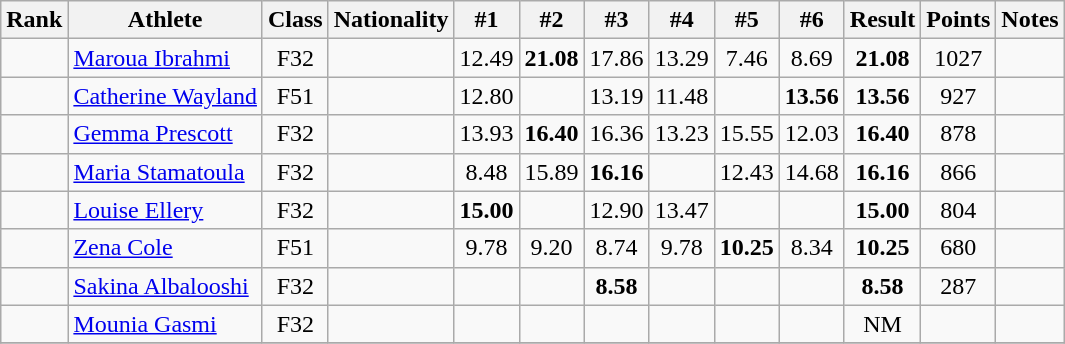<table class="wikitable sortable" style="text-align:center">
<tr>
<th>Rank</th>
<th>Athlete</th>
<th>Class</th>
<th>Nationality</th>
<th>#1</th>
<th>#2</th>
<th>#3</th>
<th>#4</th>
<th>#5</th>
<th>#6</th>
<th>Result</th>
<th>Points</th>
<th>Notes</th>
</tr>
<tr>
<td></td>
<td align=left><a href='#'>Maroua Ibrahmi</a></td>
<td>F32</td>
<td align=left></td>
<td>12.49</td>
<td><strong>21.08</strong></td>
<td>17.86</td>
<td>13.29</td>
<td>7.46</td>
<td>8.69</td>
<td><strong>21.08</strong></td>
<td>1027</td>
<td></td>
</tr>
<tr>
<td></td>
<td align=left><a href='#'>Catherine Wayland</a></td>
<td>F51</td>
<td align=left></td>
<td>12.80</td>
<td></td>
<td>13.19</td>
<td>11.48</td>
<td></td>
<td><strong>13.56</strong></td>
<td><strong>13.56</strong></td>
<td>927</td>
<td></td>
</tr>
<tr>
<td></td>
<td align=left><a href='#'>Gemma Prescott</a></td>
<td>F32</td>
<td align=left></td>
<td>13.93</td>
<td><strong>16.40</strong></td>
<td>16.36</td>
<td>13.23</td>
<td>15.55</td>
<td>12.03</td>
<td><strong>16.40</strong></td>
<td>878</td>
<td></td>
</tr>
<tr>
<td></td>
<td align=left><a href='#'>Maria Stamatoula</a></td>
<td>F32</td>
<td align=left></td>
<td>8.48</td>
<td>15.89</td>
<td><strong>16.16</strong></td>
<td></td>
<td>12.43</td>
<td>14.68</td>
<td><strong>16.16</strong></td>
<td>866</td>
<td></td>
</tr>
<tr>
<td></td>
<td align=left><a href='#'>Louise Ellery</a></td>
<td>F32</td>
<td align=left></td>
<td><strong>15.00</strong></td>
<td></td>
<td>12.90</td>
<td>13.47</td>
<td></td>
<td></td>
<td><strong>15.00</strong></td>
<td>804</td>
<td></td>
</tr>
<tr>
<td></td>
<td align=left><a href='#'>Zena Cole</a></td>
<td>F51</td>
<td align=left></td>
<td>9.78</td>
<td>9.20</td>
<td>8.74</td>
<td>9.78</td>
<td><strong>10.25</strong></td>
<td>8.34</td>
<td><strong>10.25</strong></td>
<td>680</td>
<td></td>
</tr>
<tr>
<td></td>
<td align=left><a href='#'>Sakina Albalooshi</a></td>
<td>F32</td>
<td align=left></td>
<td></td>
<td></td>
<td><strong>8.58</strong></td>
<td></td>
<td></td>
<td></td>
<td><strong>8.58</strong></td>
<td>287</td>
<td></td>
</tr>
<tr>
<td></td>
<td align=left><a href='#'>Mounia Gasmi</a></td>
<td>F32</td>
<td align=left></td>
<td></td>
<td></td>
<td></td>
<td></td>
<td></td>
<td></td>
<td>NM</td>
<td></td>
<td></td>
</tr>
<tr>
</tr>
</table>
